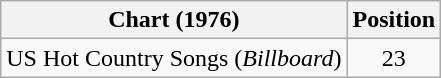<table class="wikitable">
<tr>
<th>Chart (1976)</th>
<th>Position</th>
</tr>
<tr>
<td>US Hot Country Songs (<em>Billboard</em>)</td>
<td align="center">23</td>
</tr>
</table>
